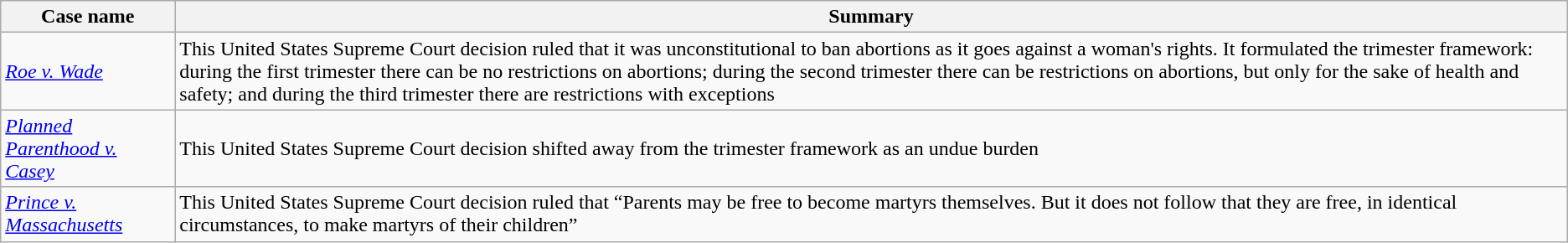<table class="wikitable">
<tr>
<th>Case name</th>
<th>Summary</th>
</tr>
<tr>
<td><em><a href='#'>Roe v. Wade</a></em></td>
<td>This United States Supreme Court decision ruled that it was unconstitutional to ban abortions as it goes against a woman's rights. It formulated the trimester framework: during the first trimester there can be no restrictions on abortions; during the second trimester there can be restrictions on abortions, but only for the sake of health and safety; and during the third trimester there are restrictions with exceptions</td>
</tr>
<tr>
<td><a href='#'><em>Planned Parenthood v. Casey</em></a></td>
<td>This United States Supreme Court decision shifted away from the trimester framework as an undue burden</td>
</tr>
<tr>
<td><em><a href='#'>Prince v. Massachusetts</a></em></td>
<td>This United States Supreme Court decision ruled that “Parents may be free to become martyrs themselves. But it does not follow that they are free, in identical circumstances, to make martyrs of their children”</td>
</tr>
</table>
